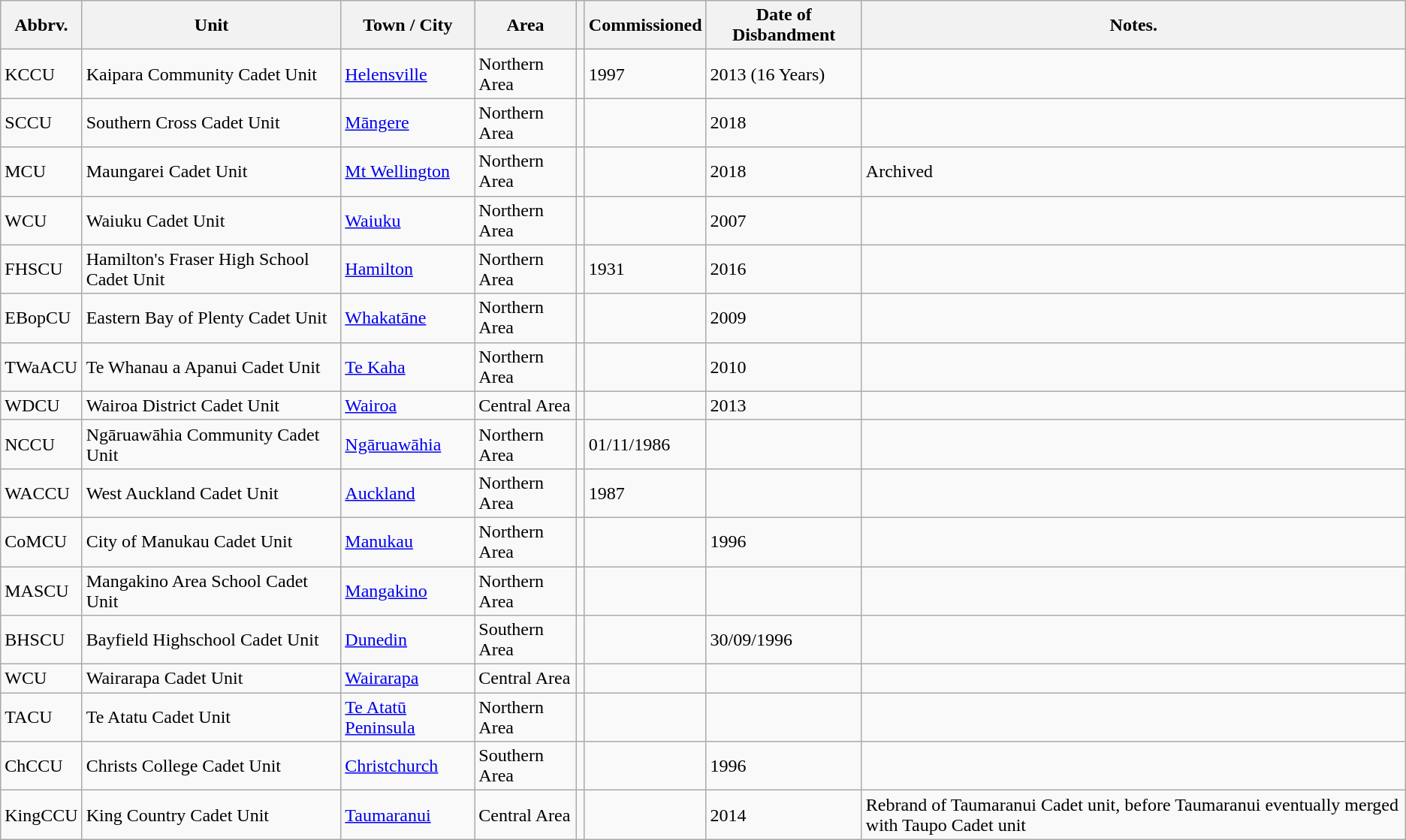<table class="wikitable sortable">
<tr>
<th>Abbrv.</th>
<th>Unit</th>
<th>Town / City</th>
<th>Area</th>
<th></th>
<th>Commissioned</th>
<th>Date of Disbandment</th>
<th>Notes.</th>
</tr>
<tr>
<td>KCCU</td>
<td>Kaipara Community Cadet Unit</td>
<td><a href='#'>Helensville</a></td>
<td>Northern Area</td>
<td></td>
<td>1997</td>
<td>2013 (16 Years)</td>
<td></td>
</tr>
<tr>
<td>SCCU</td>
<td>Southern Cross Cadet Unit</td>
<td><a href='#'>Māngere</a></td>
<td>Northern Area</td>
<td></td>
<td></td>
<td>2018</td>
<td></td>
</tr>
<tr>
<td>MCU</td>
<td>Maungarei Cadet Unit</td>
<td><a href='#'>Mt Wellington</a></td>
<td>Northern Area</td>
<td></td>
<td></td>
<td>2018</td>
<td>Archived </td>
</tr>
<tr>
<td>WCU</td>
<td>Waiuku Cadet Unit</td>
<td><a href='#'>Waiuku</a></td>
<td>Northern Area</td>
<td></td>
<td></td>
<td>2007</td>
<td></td>
</tr>
<tr>
<td>FHSCU</td>
<td>Hamilton's Fraser High School Cadet Unit</td>
<td><a href='#'>Hamilton</a></td>
<td>Northern Area</td>
<td></td>
<td>1931</td>
<td>2016</td>
<td></td>
</tr>
<tr>
<td>EBopCU</td>
<td>Eastern Bay of Plenty Cadet Unit</td>
<td><a href='#'>Whakatāne</a></td>
<td>Northern Area</td>
<td></td>
<td></td>
<td>2009</td>
<td></td>
</tr>
<tr>
<td>TWaACU</td>
<td>Te Whanau a Apanui Cadet Unit</td>
<td><a href='#'>Te Kaha</a></td>
<td>Northern Area</td>
<td></td>
<td></td>
<td>2010</td>
<td></td>
</tr>
<tr>
<td>WDCU</td>
<td>Wairoa District Cadet Unit</td>
<td><a href='#'>Wairoa</a></td>
<td>Central Area</td>
<td></td>
<td></td>
<td>2013</td>
<td></td>
</tr>
<tr>
<td>NCCU</td>
<td>Ngāruawāhia Community Cadet Unit</td>
<td><a href='#'>Ngāruawāhia</a></td>
<td>Northern Area</td>
<td></td>
<td>01/11/1986</td>
<td></td>
<td></td>
</tr>
<tr>
<td>WACCU</td>
<td>West Auckland Cadet Unit</td>
<td><a href='#'>Auckland</a></td>
<td>Northern Area</td>
<td></td>
<td>1987</td>
<td></td>
<td></td>
</tr>
<tr>
<td>CoMCU</td>
<td>City of Manukau Cadet Unit</td>
<td><a href='#'>Manukau</a></td>
<td>Northern Area</td>
<td></td>
<td></td>
<td>1996</td>
<td></td>
</tr>
<tr>
<td>MASCU</td>
<td>Mangakino Area School Cadet Unit</td>
<td><a href='#'>Mangakino</a></td>
<td>Northern Area</td>
<td></td>
<td></td>
<td></td>
<td></td>
</tr>
<tr>
<td>BHSCU</td>
<td>Bayfield Highschool Cadet Unit</td>
<td><a href='#'>Dunedin</a></td>
<td>Southern Area</td>
<td></td>
<td></td>
<td>30/09/1996</td>
<td></td>
</tr>
<tr>
<td>WCU</td>
<td>Wairarapa Cadet Unit</td>
<td><a href='#'>Wairarapa</a></td>
<td>Central Area</td>
<td></td>
<td></td>
<td></td>
<td></td>
</tr>
<tr>
<td>TACU</td>
<td>Te Atatu Cadet Unit</td>
<td><a href='#'>Te Atatū Peninsula</a></td>
<td>Northern Area</td>
<td></td>
<td></td>
<td></td>
<td></td>
</tr>
<tr>
<td>ChCCU</td>
<td>Christs College Cadet Unit</td>
<td><a href='#'>Christchurch</a></td>
<td>Southern Area</td>
<td></td>
<td></td>
<td>1996</td>
<td></td>
</tr>
<tr>
<td>KingCCU</td>
<td>King Country Cadet Unit</td>
<td><a href='#'>Taumaranui</a></td>
<td>Central Area</td>
<td></td>
<td></td>
<td>2014</td>
<td>Rebrand of Taumaranui Cadet unit, before Taumaranui eventually merged with Taupo Cadet unit</td>
</tr>
</table>
